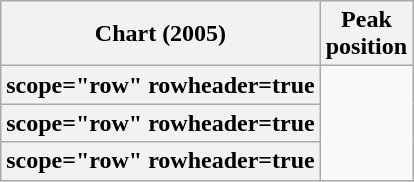<table class="wikitable sortable plainrowheaders">
<tr>
<th>Chart (2005)</th>
<th>Peak<br>position</th>
</tr>
<tr>
<th>scope="row" rowheader=true</th>
</tr>
<tr>
<th>scope="row" rowheader=true</th>
</tr>
<tr>
<th>scope="row" rowheader=true</th>
</tr>
</table>
